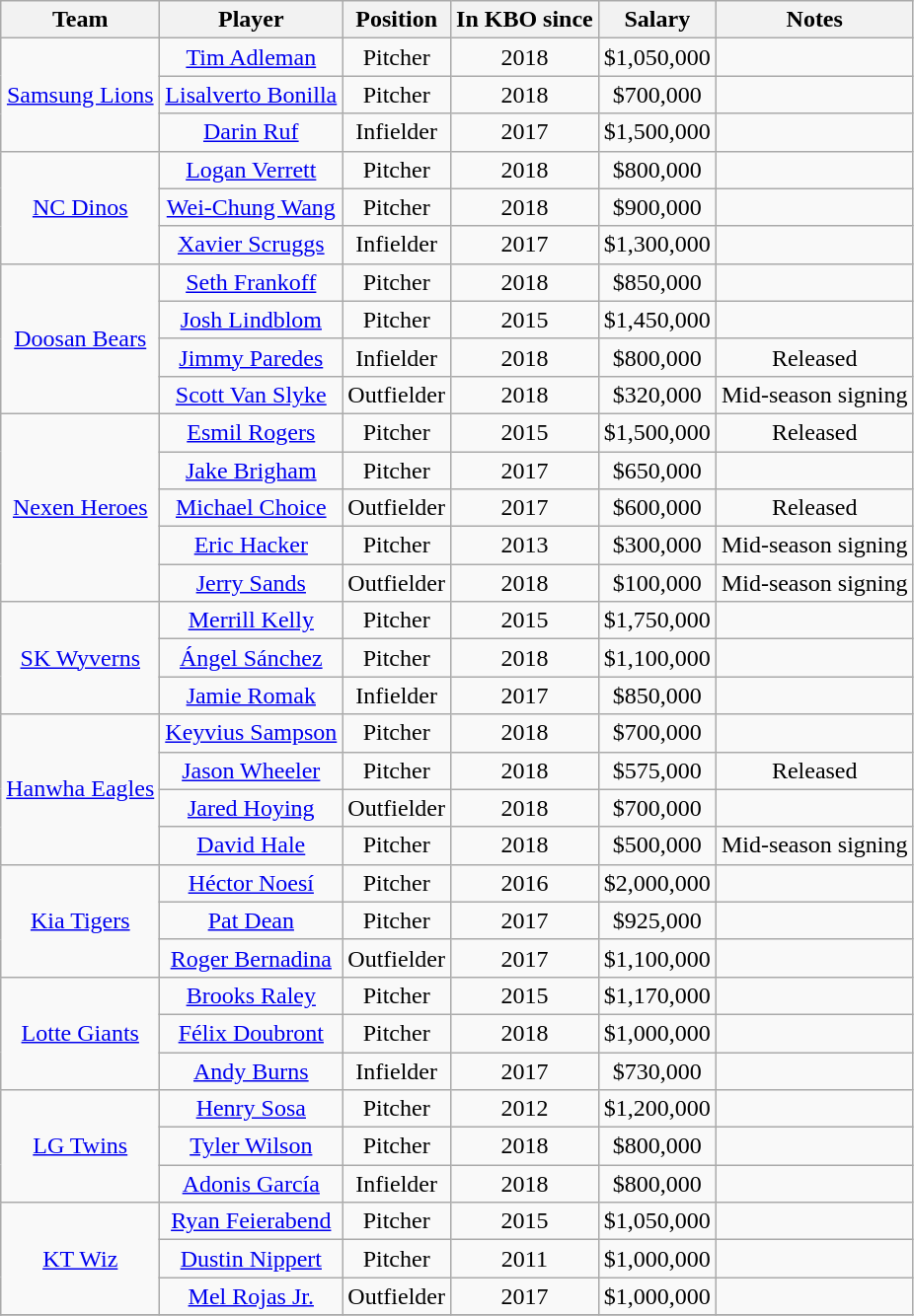<table class="wikitable" style="text-align:center;">
<tr>
<th>Team</th>
<th>Player</th>
<th>Position</th>
<th>In KBO since</th>
<th>Salary</th>
<th>Notes</th>
</tr>
<tr>
<td rowspan=3><a href='#'>Samsung Lions</a></td>
<td><a href='#'>Tim Adleman</a></td>
<td>Pitcher</td>
<td>2018</td>
<td>$1,050,000</td>
<td></td>
</tr>
<tr>
<td><a href='#'>Lisalverto Bonilla</a></td>
<td>Pitcher</td>
<td>2018</td>
<td>$700,000</td>
<td></td>
</tr>
<tr>
<td><a href='#'>Darin Ruf</a></td>
<td>Infielder</td>
<td>2017</td>
<td>$1,500,000</td>
<td></td>
</tr>
<tr>
<td rowspan=3><a href='#'>NC Dinos</a></td>
<td><a href='#'>Logan Verrett</a></td>
<td>Pitcher</td>
<td>2018</td>
<td>$800,000</td>
<td></td>
</tr>
<tr>
<td><a href='#'>Wei-Chung Wang</a></td>
<td>Pitcher</td>
<td>2018</td>
<td>$900,000</td>
<td></td>
</tr>
<tr>
<td><a href='#'>Xavier Scruggs</a></td>
<td>Infielder</td>
<td>2017</td>
<td>$1,300,000</td>
<td></td>
</tr>
<tr>
<td rowspan=4><a href='#'>Doosan Bears</a></td>
<td><a href='#'>Seth Frankoff</a></td>
<td>Pitcher</td>
<td>2018</td>
<td>$850,000</td>
<td></td>
</tr>
<tr>
<td><a href='#'>Josh Lindblom</a></td>
<td>Pitcher</td>
<td>2015</td>
<td>$1,450,000</td>
<td></td>
</tr>
<tr>
<td><a href='#'>Jimmy Paredes</a></td>
<td>Infielder</td>
<td>2018</td>
<td>$800,000</td>
<td>Released</td>
</tr>
<tr>
<td><a href='#'>Scott Van Slyke</a></td>
<td>Outfielder</td>
<td>2018</td>
<td>$320,000</td>
<td>Mid-season signing</td>
</tr>
<tr>
<td rowspan=5><a href='#'>Nexen Heroes</a></td>
<td><a href='#'>Esmil Rogers</a></td>
<td>Pitcher</td>
<td>2015</td>
<td>$1,500,000</td>
<td>Released</td>
</tr>
<tr>
<td><a href='#'>Jake Brigham</a></td>
<td>Pitcher</td>
<td>2017</td>
<td>$650,000</td>
<td></td>
</tr>
<tr>
<td><a href='#'>Michael Choice</a></td>
<td>Outfielder</td>
<td>2017</td>
<td>$600,000</td>
<td>Released</td>
</tr>
<tr>
<td><a href='#'>Eric Hacker</a></td>
<td>Pitcher</td>
<td>2013</td>
<td>$300,000</td>
<td>Mid-season signing</td>
</tr>
<tr>
<td><a href='#'>Jerry Sands</a></td>
<td>Outfielder</td>
<td>2018</td>
<td>$100,000</td>
<td>Mid-season signing</td>
</tr>
<tr>
<td rowspan=3><a href='#'>SK Wyverns</a></td>
<td><a href='#'>Merrill Kelly</a></td>
<td>Pitcher</td>
<td>2015</td>
<td>$1,750,000</td>
<td></td>
</tr>
<tr>
<td><a href='#'>Ángel Sánchez</a></td>
<td>Pitcher</td>
<td>2018</td>
<td>$1,100,000</td>
<td></td>
</tr>
<tr>
<td><a href='#'>Jamie Romak</a></td>
<td>Infielder</td>
<td>2017</td>
<td>$850,000</td>
<td></td>
</tr>
<tr>
<td rowspan=4><a href='#'>Hanwha Eagles</a></td>
<td><a href='#'>Keyvius Sampson</a></td>
<td>Pitcher</td>
<td>2018</td>
<td>$700,000</td>
<td></td>
</tr>
<tr>
<td><a href='#'>Jason Wheeler</a></td>
<td>Pitcher</td>
<td>2018</td>
<td>$575,000</td>
<td>Released</td>
</tr>
<tr>
<td><a href='#'>Jared Hoying</a></td>
<td>Outfielder</td>
<td>2018</td>
<td>$700,000</td>
<td></td>
</tr>
<tr>
<td><a href='#'>David Hale</a></td>
<td>Pitcher</td>
<td>2018</td>
<td>$500,000</td>
<td>Mid-season signing</td>
</tr>
<tr>
<td rowspan=3><a href='#'>Kia Tigers</a></td>
<td><a href='#'>Héctor Noesí</a></td>
<td>Pitcher</td>
<td>2016</td>
<td>$2,000,000</td>
<td></td>
</tr>
<tr>
<td><a href='#'>Pat Dean</a></td>
<td>Pitcher</td>
<td>2017</td>
<td>$925,000</td>
<td></td>
</tr>
<tr>
<td><a href='#'>Roger Bernadina</a></td>
<td>Outfielder</td>
<td>2017</td>
<td>$1,100,000</td>
<td></td>
</tr>
<tr>
<td rowspan=3><a href='#'>Lotte Giants</a></td>
<td><a href='#'>Brooks Raley</a></td>
<td>Pitcher</td>
<td>2015</td>
<td>$1,170,000</td>
<td></td>
</tr>
<tr>
<td><a href='#'>Félix Doubront</a></td>
<td>Pitcher</td>
<td>2018</td>
<td>$1,000,000</td>
<td></td>
</tr>
<tr>
<td><a href='#'>Andy Burns</a></td>
<td>Infielder</td>
<td>2017</td>
<td>$730,000</td>
<td></td>
</tr>
<tr>
<td rowspan=3><a href='#'>LG Twins</a></td>
<td><a href='#'>Henry Sosa</a></td>
<td>Pitcher</td>
<td>2012</td>
<td>$1,200,000</td>
<td></td>
</tr>
<tr>
<td><a href='#'>Tyler Wilson</a></td>
<td>Pitcher</td>
<td>2018</td>
<td>$800,000</td>
<td></td>
</tr>
<tr>
<td><a href='#'>Adonis García</a></td>
<td>Infielder</td>
<td>2018</td>
<td>$800,000</td>
<td></td>
</tr>
<tr>
<td rowspan=3><a href='#'>KT Wiz</a></td>
<td><a href='#'>Ryan Feierabend</a></td>
<td>Pitcher</td>
<td>2015</td>
<td>$1,050,000</td>
<td></td>
</tr>
<tr>
<td><a href='#'>Dustin Nippert</a></td>
<td>Pitcher</td>
<td>2011</td>
<td>$1,000,000</td>
<td></td>
</tr>
<tr>
<td><a href='#'>Mel Rojas Jr.</a></td>
<td>Outfielder</td>
<td>2017</td>
<td>$1,000,000</td>
<td></td>
</tr>
<tr>
</tr>
</table>
